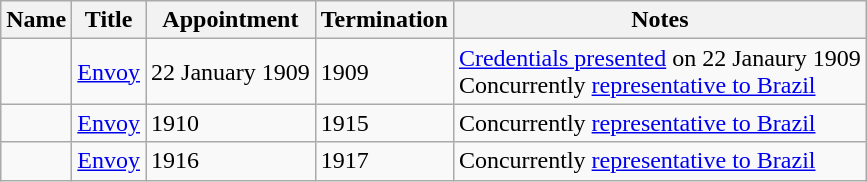<table class="wikitable">
<tr valign="middle">
<th>Name</th>
<th>Title</th>
<th>Appointment</th>
<th>Termination</th>
<th>Notes</th>
</tr>
<tr>
<td></td>
<td><a href='#'>Envoy</a></td>
<td>22 January 1909</td>
<td>1909</td>
<td><a href='#'>Credentials presented</a> on 22 Janaury 1909<br>Concurrently <a href='#'>representative to Brazil</a></td>
</tr>
<tr>
<td></td>
<td><a href='#'>Envoy</a></td>
<td>1910</td>
<td>1915</td>
<td>Concurrently <a href='#'>representative to Brazil</a></td>
</tr>
<tr>
<td></td>
<td><a href='#'>Envoy</a></td>
<td>1916</td>
<td>1917</td>
<td>Concurrently <a href='#'>representative to Brazil</a></td>
</tr>
</table>
